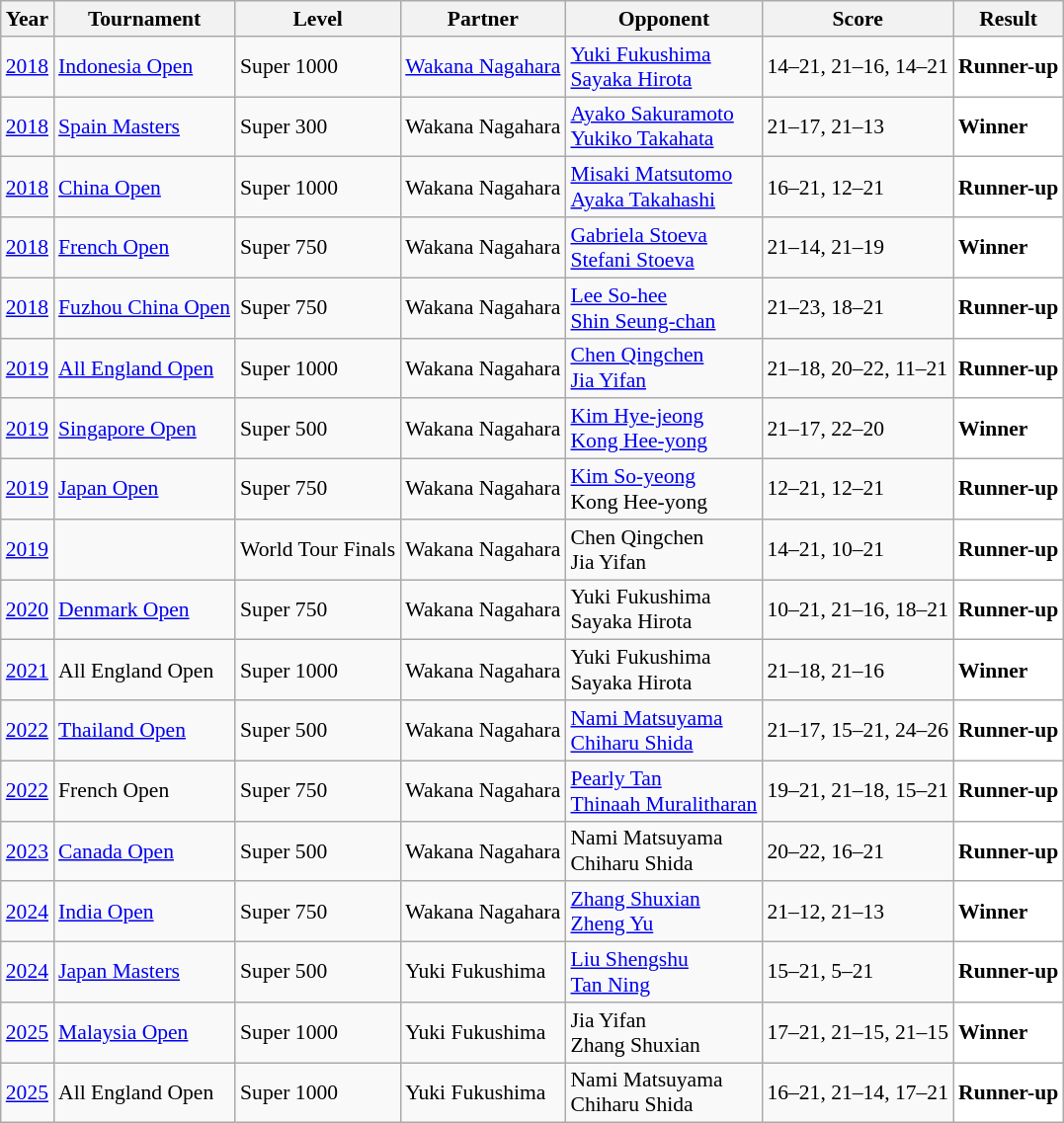<table class="sortable wikitable" style="font-size: 90%">
<tr>
<th>Year</th>
<th>Tournament</th>
<th>Level</th>
<th>Partner</th>
<th>Opponent</th>
<th>Score</th>
<th>Result</th>
</tr>
<tr>
<td align="center"><a href='#'>2018</a></td>
<td align="left"><a href='#'>Indonesia Open</a></td>
<td align="left">Super 1000</td>
<td align="left"> <a href='#'>Wakana Nagahara</a></td>
<td align="left"> <a href='#'>Yuki Fukushima</a><br> <a href='#'>Sayaka Hirota</a></td>
<td align="left">14–21, 21–16, 14–21</td>
<td style="text-align:left; background:white"> <strong>Runner-up</strong></td>
</tr>
<tr>
<td align="center"><a href='#'>2018</a></td>
<td align="left"><a href='#'>Spain Masters</a></td>
<td align="left">Super 300</td>
<td align="left"> Wakana Nagahara</td>
<td align="left"> <a href='#'>Ayako Sakuramoto</a><br> <a href='#'>Yukiko Takahata</a></td>
<td align="left">21–17, 21–13</td>
<td style="text-align:left; background:white"> <strong>Winner</strong></td>
</tr>
<tr>
<td align="center"><a href='#'>2018</a></td>
<td align="left"><a href='#'>China Open</a></td>
<td align="left">Super 1000</td>
<td align="left"> Wakana Nagahara</td>
<td align="left"> <a href='#'>Misaki Matsutomo</a><br> <a href='#'>Ayaka Takahashi</a></td>
<td align="left">16–21, 12–21</td>
<td style="text-align:left; background:white"> <strong>Runner-up</strong></td>
</tr>
<tr>
<td align="center"><a href='#'>2018</a></td>
<td align="left"><a href='#'>French Open</a></td>
<td align="left">Super 750</td>
<td align="left"> Wakana Nagahara</td>
<td align="left"> <a href='#'>Gabriela Stoeva</a><br> <a href='#'>Stefani Stoeva</a></td>
<td align="left">21–14, 21–19</td>
<td style="text-align:left; background:white"> <strong>Winner</strong></td>
</tr>
<tr>
<td align="center"><a href='#'>2018</a></td>
<td align="left"><a href='#'>Fuzhou China Open</a></td>
<td align="left">Super 750</td>
<td align="left"> Wakana Nagahara</td>
<td align="left"> <a href='#'>Lee So-hee</a><br> <a href='#'>Shin Seung-chan</a></td>
<td align="left">21–23, 18–21</td>
<td style="text-align:left; background:white"> <strong>Runner-up</strong></td>
</tr>
<tr>
<td align="center"><a href='#'>2019</a></td>
<td align="left"><a href='#'>All England Open</a></td>
<td align="left">Super 1000</td>
<td align="left"> Wakana Nagahara</td>
<td align="left"> <a href='#'>Chen Qingchen</a><br> <a href='#'>Jia Yifan</a></td>
<td align="left">21–18, 20–22, 11–21</td>
<td style="text-align:left; background:white"> <strong>Runner-up</strong></td>
</tr>
<tr>
<td align="center"><a href='#'>2019</a></td>
<td align="left"><a href='#'>Singapore Open</a></td>
<td align="left">Super 500</td>
<td align="left"> Wakana Nagahara</td>
<td align="left"> <a href='#'>Kim Hye-jeong</a><br> <a href='#'>Kong Hee-yong</a></td>
<td align="left">21–17, 22–20</td>
<td style="text-align:left; background:white"> <strong>Winner</strong></td>
</tr>
<tr>
<td align="center"><a href='#'>2019</a></td>
<td align="left"><a href='#'>Japan Open</a></td>
<td align="left">Super 750</td>
<td align="left"> Wakana Nagahara</td>
<td align="left"> <a href='#'>Kim So-yeong</a><br> Kong Hee-yong</td>
<td align="left">12–21, 12–21</td>
<td style="text-align:left; background:white"> <strong>Runner-up</strong></td>
</tr>
<tr>
<td align="center"><a href='#'>2019</a></td>
<td align="left"></td>
<td align="left">World Tour Finals</td>
<td align="left"> Wakana Nagahara</td>
<td align="left"> Chen Qingchen<br> Jia Yifan</td>
<td align="left">14–21, 10–21</td>
<td style="text-align:left; background:white"> <strong>Runner-up</strong></td>
</tr>
<tr>
<td align="center"><a href='#'>2020</a></td>
<td align="left"><a href='#'>Denmark Open</a></td>
<td align="left">Super 750</td>
<td align="left"> Wakana Nagahara</td>
<td align="left"> Yuki Fukushima<br> Sayaka Hirota</td>
<td align="left">10–21, 21–16, 18–21</td>
<td style="text-align:left; background:white"> <strong>Runner-up</strong></td>
</tr>
<tr>
<td align="center"><a href='#'>2021</a></td>
<td align="left">All England Open</td>
<td align="left">Super 1000</td>
<td align="left"> Wakana Nagahara</td>
<td align="left"> Yuki Fukushima<br> Sayaka Hirota</td>
<td align="left">21–18, 21–16</td>
<td style="text-align:left; background:white"> <strong>Winner</strong></td>
</tr>
<tr>
<td align="center"><a href='#'>2022</a></td>
<td align="left"><a href='#'>Thailand Open</a></td>
<td align="left">Super 500</td>
<td align="left"> Wakana Nagahara</td>
<td align="left"> <a href='#'>Nami Matsuyama</a><br> <a href='#'>Chiharu Shida</a></td>
<td align="left">21–17, 15–21, 24–26</td>
<td style="text-align:left; background:white"> <strong>Runner-up</strong></td>
</tr>
<tr>
<td align="center"><a href='#'>2022</a></td>
<td align="left">French Open</td>
<td align="left">Super 750</td>
<td align="left"> Wakana Nagahara</td>
<td align="left"> <a href='#'>Pearly Tan</a><br> <a href='#'>Thinaah Muralitharan</a></td>
<td align="left">19–21, 21–18, 15–21</td>
<td style="text-align:left; background:white"> <strong>Runner-up</strong></td>
</tr>
<tr>
<td align="center"><a href='#'>2023</a></td>
<td align="left"><a href='#'>Canada Open</a></td>
<td align="left">Super 500</td>
<td align="left"> Wakana Nagahara</td>
<td align="left"> Nami Matsuyama<br> Chiharu Shida</td>
<td align="left">20–22, 16–21</td>
<td style="text-align:left; background:white"> <strong>Runner-up</strong></td>
</tr>
<tr>
<td align="center"><a href='#'>2024</a></td>
<td align="left"><a href='#'>India Open</a></td>
<td align="left">Super 750</td>
<td align="left"> Wakana Nagahara</td>
<td align="left"> <a href='#'>Zhang Shuxian</a><br> <a href='#'>Zheng Yu</a></td>
<td align="left">21–12, 21–13</td>
<td style="text-align:left; background:white"> <strong>Winner</strong></td>
</tr>
<tr>
<td align="center"><a href='#'>2024</a></td>
<td align="left"><a href='#'>Japan Masters</a></td>
<td align="left">Super 500</td>
<td align="left"> Yuki Fukushima</td>
<td align="left"> <a href='#'>Liu Shengshu</a><br> <a href='#'>Tan Ning</a></td>
<td align="left">15–21, 5–21</td>
<td style="text-align:left; background:white"> <strong>Runner-up</strong></td>
</tr>
<tr>
<td align="center"><a href='#'>2025</a></td>
<td align="left"><a href='#'>Malaysia Open</a></td>
<td align="left">Super 1000</td>
<td align="left"> Yuki Fukushima</td>
<td align="left"> Jia Yifan<br> Zhang Shuxian</td>
<td align="left">17–21, 21–15, 21–15</td>
<td style="text-align:left; background: white"> <strong>Winner</strong></td>
</tr>
<tr>
<td align="center"><a href='#'>2025</a></td>
<td align="left">All England Open</td>
<td align="left">Super 1000</td>
<td align="left"> Yuki Fukushima</td>
<td align="left"> Nami Matsuyama<br> Chiharu Shida</td>
<td align="left">16–21, 21–14, 17–21</td>
<td style="text-align:left; background:white"> <strong>Runner-up</strong></td>
</tr>
</table>
